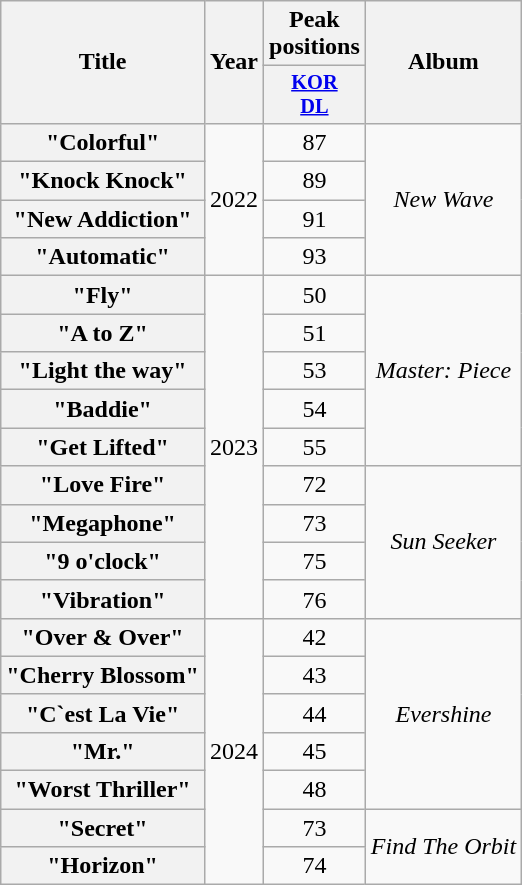<table class="wikitable plainrowheaders" style="text-align:center">
<tr>
<th scope="col" rowspan="2">Title</th>
<th scope="col" rowspan="2">Year</th>
<th scope="col" colspan="1">Peak positions</th>
<th scope="col" rowspan="2">Album</th>
</tr>
<tr>
<th scope="col" style="width:2.5em;font-size:85%"><a href='#'>KOR<br>DL</a><br></th>
</tr>
<tr>
<th scope="row">"Colorful"</th>
<td rowspan="4">2022</td>
<td>87</td>
<td rowspan="4"><em>New Wave</em></td>
</tr>
<tr>
<th scope="row">"Knock Knock"</th>
<td>89</td>
</tr>
<tr>
<th scope="row">"New Addiction"</th>
<td>91</td>
</tr>
<tr>
<th scope="row">"Automatic"</th>
<td>93</td>
</tr>
<tr>
<th scope="row">"Fly"</th>
<td rowspan="9">2023</td>
<td>50</td>
<td rowspan="5"><em>Master: Piece</em></td>
</tr>
<tr>
<th scope="row">"A to Z"</th>
<td>51</td>
</tr>
<tr>
<th scope="row">"Light the way"</th>
<td>53</td>
</tr>
<tr>
<th scope="row">"Baddie"</th>
<td>54</td>
</tr>
<tr>
<th scope="row">"Get Lifted"</th>
<td>55</td>
</tr>
<tr>
<th scope="row">"Love Fire"</th>
<td>72</td>
<td rowspan="4"><em>Sun Seeker</em></td>
</tr>
<tr>
<th scope="row">"Megaphone"</th>
<td>73</td>
</tr>
<tr>
<th scope="row">"9 o'clock"</th>
<td>75</td>
</tr>
<tr>
<th scope="row">"Vibration"</th>
<td>76</td>
</tr>
<tr>
<th scope="row">"Over & Over"</th>
<td rowspan="7">2024</td>
<td>42</td>
<td rowspan="5"><em>Evershine</em></td>
</tr>
<tr>
<th scope="row">"Cherry Blossom"</th>
<td>43</td>
</tr>
<tr>
<th scope="row">"C`est La Vie"</th>
<td>44</td>
</tr>
<tr>
<th scope="row">"Mr."</th>
<td>45</td>
</tr>
<tr>
<th scope="row">"Worst Thriller"</th>
<td>48</td>
</tr>
<tr>
<th scope="row">"Secret"</th>
<td>73</td>
<td rowspan="2"><em>Find The Orbit</em></td>
</tr>
<tr>
<th scope="row">"Horizon"</th>
<td>74</td>
</tr>
</table>
